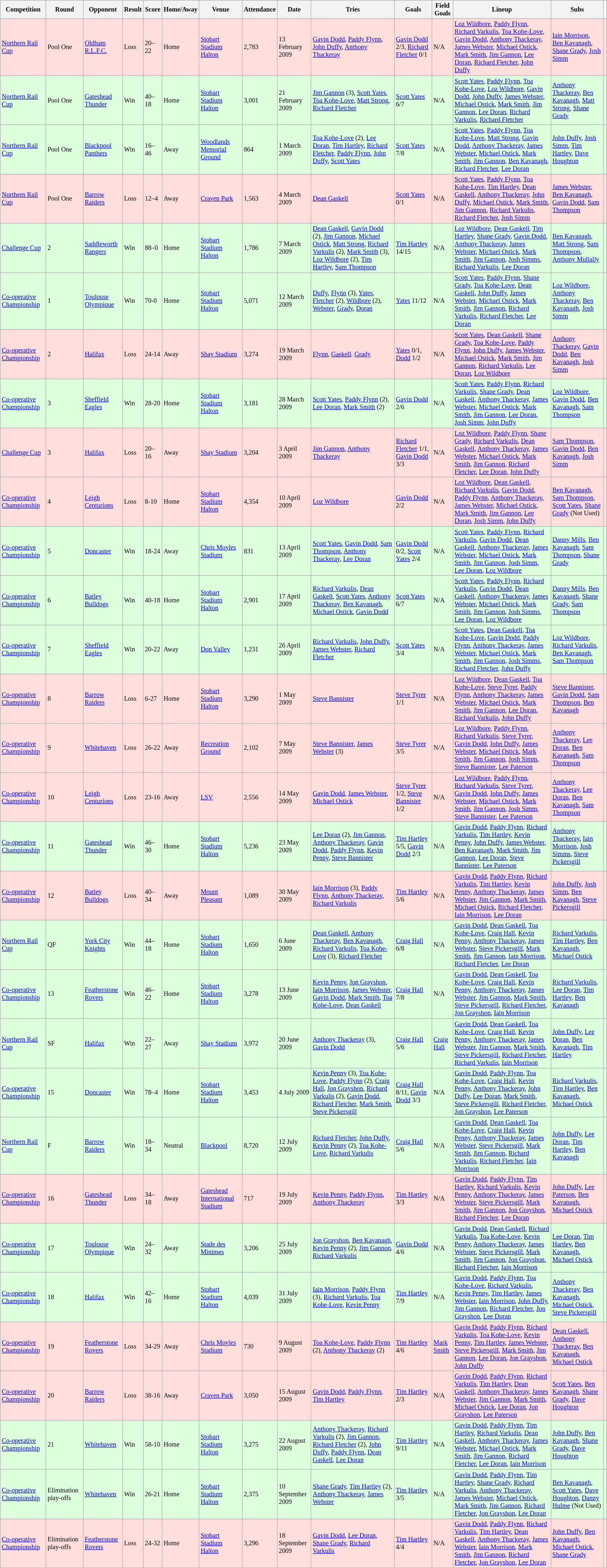<table class="wikitable" style="font-size:85%;" width="100%">
<tr>
<th>Competition</th>
<th>Round</th>
<th>Opponent</th>
<th>Result</th>
<th>Score</th>
<th>Home/Away</th>
<th>Venue</th>
<th>Attendance</th>
<th>Date</th>
<th>Tries</th>
<th>Goals</th>
<th>Field Goals</th>
<th>Lineup</th>
<th>Subs</th>
</tr>
<tr bgcolor="#ffdddd">
<td><a href='#'>Northern Rail Cup</a></td>
<td>Pool One</td>
<td><a href='#'>Oldham R.L.F.C.</a></td>
<td>Loss</td>
<td>20–22</td>
<td>Home</td>
<td><a href='#'>Stobart Stadium Halton</a></td>
<td>2,783</td>
<td>13 February 2009</td>
<td><a href='#'>Gavin Dodd</a>, <a href='#'>Paddy Flynn</a>, <a href='#'>John Duffy</a>, <a href='#'>Anthony Thackeray</a></td>
<td><a href='#'>Gavin Dodd</a> 2/3, <a href='#'>Richard Fletcher</a> 0/1</td>
<td>N/A</td>
<td><a href='#'>Loz Wildbore</a>, <a href='#'>Paddy Flynn</a>, <a href='#'>Richard Varkulis</a>, <a href='#'>Toa Kohe-Love</a>, <a href='#'>Gavin Dodd</a>, <a href='#'>Anthony Thackeray</a>, <a href='#'>James Webster</a>, <a href='#'>Michael Ostick</a>, <a href='#'>Mark Smith</a>, <a href='#'>Jim Gannon</a>, <a href='#'>Lee Doran</a>, <a href='#'>Richard Fletcher</a>, <a href='#'>John Duffy</a></td>
<td><a href='#'>Iain Morrison</a>, <a href='#'>Ben Kavanagh</a>, <a href='#'>Shane Grady</a>, <a href='#'>Josh Simm</a></td>
<td></td>
</tr>
<tr bgcolor="#ddffdd">
<td><a href='#'>Northern Rail Cup</a></td>
<td>Pool One</td>
<td><a href='#'>Gateshead Thunder</a></td>
<td>Win</td>
<td>40–18</td>
<td>Home</td>
<td><a href='#'>Stobart Stadium Halton</a></td>
<td>3,001</td>
<td>21 February 2009</td>
<td><a href='#'>Jim Gannon</a> (3), <a href='#'>Scott Yates</a>, <a href='#'>Toa Kohe-Love</a>, <a href='#'>Matt Strong</a>, <a href='#'>Richard Fletcher</a></td>
<td><a href='#'>Scott Yates</a> 6/7</td>
<td>N/A</td>
<td><a href='#'>Scott Yates</a>, <a href='#'>Paddy Flynn</a>, <a href='#'>Toa Kohe-Love</a>, <a href='#'>Loz Wildbore</a>, <a href='#'>Gavin Dodd</a>, <a href='#'>John Duffy</a>, <a href='#'>James Webster</a>, <a href='#'>Michael Ostick</a>, <a href='#'>Mark Smith</a>, <a href='#'>Jim Gannon</a>, <a href='#'>Lee Doran</a>, <a href='#'>Richard Varkulis</a>, <a href='#'>Richard Fletcher</a></td>
<td><a href='#'>Anthony Thackeray</a>, <a href='#'>Ben Kavanagh</a>, <a href='#'>Matt Strong</a>, <a href='#'>Shane Grady</a></td>
<td></td>
</tr>
<tr bgcolor="#ddffdd">
<td><a href='#'>Northern Rail Cup</a></td>
<td>Pool One</td>
<td><a href='#'>Blackpool Panthers</a></td>
<td>Win</td>
<td>16–46</td>
<td>Away</td>
<td><a href='#'>Woodlands Memorial Ground</a></td>
<td>864</td>
<td>1 March 2009</td>
<td><a href='#'>Toa Kohe-Love</a> (2), <a href='#'>Lee Doran</a>, <a href='#'>Tim Hartley</a>, <a href='#'>Richard Fletcher</a>, <a href='#'>Paddy Flynn</a>, <a href='#'>John Duffy</a>, <a href='#'>Scott Yates</a></td>
<td><a href='#'>Scott Yates</a> 7/8</td>
<td>N/A</td>
<td><a href='#'>Scott Yates</a>, <a href='#'>Paddy Flynn</a>, <a href='#'>Toa Kohe-Love</a>, <a href='#'>Matt Strong</a>, <a href='#'>Gavin Dodd</a>, <a href='#'>Anthony Thackeray</a>, <a href='#'>James Webster</a>, <a href='#'>Michael Ostick</a>, <a href='#'>Mark Smith</a>, <a href='#'>Jim Gannon</a>, <a href='#'>Ben Kavanagh</a>, <a href='#'>Richard Fletcher</a>, <a href='#'>Lee Doran</a></td>
<td><a href='#'>John Duffy</a>, <a href='#'>Josh Simm</a>, <a href='#'>Tim Hartley</a>, <a href='#'>Dave Houghton</a></td>
<td></td>
</tr>
<tr bgcolor="#ffdddd">
<td><a href='#'>Northern Rail Cup</a></td>
<td>Pool One</td>
<td><a href='#'>Barrow Raiders</a></td>
<td>Loss</td>
<td>12–4</td>
<td>Away</td>
<td><a href='#'>Craven Park</a></td>
<td>1,563</td>
<td>4 March 2009</td>
<td><a href='#'>Dean Gaskell</a></td>
<td><a href='#'>Scott Yates</a> 0/1</td>
<td>N/A</td>
<td><a href='#'>Scott Yates</a>, <a href='#'>Paddy Flynn</a>, <a href='#'>Toa Kohe-Love</a>, <a href='#'>Tim Hartley</a>, <a href='#'>Dean Gaskell</a>, <a href='#'>Anthony Thackeray</a>, <a href='#'>John Duffy</a>, <a href='#'>Michael Ostick</a>, <a href='#'>Mark Smith</a>, <a href='#'>Jim Gannon</a>, <a href='#'>Richard Varkulis</a>, <a href='#'>Richard Fletcher</a>, <a href='#'>Josh Simm</a></td>
<td><a href='#'>James Webster</a>, <a href='#'>Ben Kavanagh</a>, <a href='#'>Gavin Dodd</a>, <a href='#'>Sam Thompson</a></td>
<td></td>
</tr>
<tr bgcolor="#ddffdd">
<td><a href='#'>Challenge Cup</a></td>
<td>2</td>
<td><a href='#'>Saddleworth Rangers</a></td>
<td>Win</td>
<td>88–0</td>
<td>Home</td>
<td><a href='#'>Stobart Stadium Halton</a></td>
<td>1,786</td>
<td>7 March 2009</td>
<td><a href='#'>Dean Gaskell</a>, <a href='#'>Gavin Dodd</a> (2), <a href='#'>Jim Gannon</a>, <a href='#'>Michael Ostick</a>, <a href='#'>Matt Strong</a>, <a href='#'>Richard Varkulis</a> (2), <a href='#'>Mark Smith</a> (3), <a href='#'>Loz Wildbore</a> (2), <a href='#'>Tim Hartley</a>, <a href='#'>Sam Thompson</a></td>
<td><a href='#'>Tim Hartley</a> 14/15</td>
<td>N/A</td>
<td><a href='#'>Loz Wildbore</a>, <a href='#'>Dean Gaskell</a>, <a href='#'>Tim Hartley</a>, <a href='#'>Shane Grady</a>, <a href='#'>Gavin Dodd</a>, <a href='#'>Anthony Thackeray</a>, <a href='#'>James Webster</a>, <a href='#'>Michael Ostick</a>, <a href='#'>Mark Smith</a>, <a href='#'>Jim Gannon</a>, <a href='#'>Josh Simms</a>, <a href='#'>Richard Varkulis</a>, <a href='#'>Lee Doran</a></td>
<td><a href='#'>Ben Kavanagh</a>, <a href='#'>Matt Strong</a>, <a href='#'>Sam Thompson</a>, <a href='#'>Anthony Mullally</a></td>
<td></td>
</tr>
<tr bgcolor="#ddffdd">
<td><a href='#'>Co-operative Championship</a></td>
<td>1</td>
<td><a href='#'>Toulouse Olympique</a></td>
<td>Win</td>
<td>70-0</td>
<td>Home</td>
<td><a href='#'>Stobart Stadium Halton</a></td>
<td>5,071</td>
<td>12 March 2009</td>
<td><a href='#'>Duffy</a>, <a href='#'>Flynn</a> (3), <a href='#'>Yates</a>, <a href='#'>Fletcher</a> (2), <a href='#'>Wildbore</a> (2), <a href='#'>Webster</a>, <a href='#'>Grady</a>, <a href='#'>Doran</a></td>
<td><a href='#'>Yates</a> 11/12</td>
<td>N/A</td>
<td><a href='#'>Scott Yates</a>, <a href='#'>Paddy Flynn</a>, <a href='#'>Shane Grady</a>, <a href='#'>Toa Kohe-Love</a>, <a href='#'>Dean Gaskell</a>, <a href='#'>John Duffy</a>, <a href='#'>James Webster</a>, <a href='#'>Michael Ostick</a>, <a href='#'>Mark Smith</a>, <a href='#'>Jim Gannon</a>, <a href='#'>Richard Varkulis</a>, <a href='#'>Richard Fletcher</a>, <a href='#'>Lee Doran</a></td>
<td><a href='#'>Loz Wildbore</a>, <a href='#'>Anthony Thackeray</a>, <a href='#'>Ben Kavanagh</a>, <a href='#'>Josh Simm</a></td>
<td></td>
</tr>
<tr bgcolor="#ffdddd">
<td><a href='#'>Co-operative Championship</a></td>
<td>2</td>
<td><a href='#'>Halifax</a></td>
<td>Loss</td>
<td>24-14</td>
<td>Away</td>
<td><a href='#'>Shay Stadium</a></td>
<td>3,274</td>
<td>19 March 2009</td>
<td><a href='#'>Flynn</a>, <a href='#'>Gaskell</a>. <a href='#'>Grady</a></td>
<td><a href='#'>Yates</a> 0/1, <a href='#'>Dodd</a> 1/2</td>
<td>N/A</td>
<td><a href='#'>Scott Yates</a>, <a href='#'>Dean Gaskell</a>, <a href='#'>Shane Grady</a>, <a href='#'>Toa Kohe-Love</a>, <a href='#'>Paddy Flynn</a>, <a href='#'>John Duffy</a>, <a href='#'>James Webster</a>, <a href='#'>Michael Ostick</a>, <a href='#'>Mark Smith</a>, <a href='#'>Jim Gannon</a>, <a href='#'>Richard Varkulis</a>, <a href='#'>Lee Doran</a>, <a href='#'>Loz Wildbore</a></td>
<td><a href='#'>Anthony Thackeray</a>, <a href='#'>Gavin Dodd</a>, <a href='#'>Ben Kavanagh</a>, <a href='#'>Josh Simm</a></td>
<td></td>
</tr>
<tr bgcolor="#ddffdd">
<td><a href='#'>Co-operative Championship</a></td>
<td>3</td>
<td><a href='#'>Sheffield Eagles</a></td>
<td>Win</td>
<td>28-20</td>
<td>Home</td>
<td><a href='#'>Stobart Stadium Halton</a></td>
<td>3,181</td>
<td>28 March 2009</td>
<td><a href='#'>Scott Yates</a>, <a href='#'>Paddy Flynn</a> (2), <a href='#'>Lee Doran</a>, <a href='#'>Mark Smith</a> (2)</td>
<td><a href='#'>Gavin Dodd</a> 2/6</td>
<td>N/A</td>
<td><a href='#'>Scott Yates</a>, <a href='#'>Paddy Flynn</a>, <a href='#'>Richard Varkulis</a>, <a href='#'>Shane Grady</a>, <a href='#'>Dean Gaskell</a>, <a href='#'>Anthony Thackeray</a>, <a href='#'>James Webster</a>, <a href='#'>Michael Ostick</a>, <a href='#'>Mark Smith</a>, <a href='#'>Jim Gannon</a>, <a href='#'>Lee Doran</a>, <a href='#'>Josh Simm</a>, <a href='#'>John Duffy</a></td>
<td><a href='#'>Loz Wildbore</a>, <a href='#'>Gavin Dodd</a>, <a href='#'>Ben Kavanagh</a>, <a href='#'>Sam Thompson</a></td>
<td></td>
</tr>
<tr bgcolor="#ffdddd">
<td><a href='#'>Challenge Cup</a></td>
<td>3</td>
<td><a href='#'>Halifax</a></td>
<td>Loss</td>
<td>20–16</td>
<td>Away</td>
<td><a href='#'>Shay Stadium</a></td>
<td>3,204</td>
<td>3 April 2009</td>
<td><a href='#'>Jim Gannon</a>, <a href='#'>Anthony Thackeray</a></td>
<td><a href='#'>Richard Fletcher</a> 1/1, <a href='#'>Gavin Dodd</a> 3/3</td>
<td>N/A</td>
<td><a href='#'>Loz Wildbore</a>, <a href='#'>Paddy Flynn</a>, <a href='#'>Shane Grady</a>, <a href='#'>Richard Varkulis</a>, <a href='#'>Dean Gaskell</a>, <a href='#'>Anthony Thackeray</a>, <a href='#'>James Webster</a>, <a href='#'>Michael Ostick</a>, <a href='#'>Mark Smith</a>, <a href='#'>Jim Gannon</a>, <a href='#'>Richard Fletcher</a>, <a href='#'>Lee Doran</a>, <a href='#'>John Duffy</a></td>
<td><a href='#'>Sam Thompson</a>, <a href='#'>Gavin Dodd</a>, <a href='#'>Ben Kavanagh</a>, <a href='#'>Josh Simm</a></td>
<td></td>
</tr>
<tr bgcolor="#ffdddd">
<td><a href='#'>Co-operative Championship</a></td>
<td>4</td>
<td><a href='#'>Leigh Centurions</a></td>
<td>Loss</td>
<td>8-10</td>
<td>Home</td>
<td><a href='#'>Stobart Stadium Halton</a></td>
<td>4,354</td>
<td>10 April 2009</td>
<td><a href='#'>Loz Wildbore</a></td>
<td><a href='#'>Gavin Dodd</a> 2/2</td>
<td>N/A</td>
<td><a href='#'>Loz Wildbore</a>, <a href='#'>Dean Gaskell</a>, <a href='#'>Richard Varkulis</a>, <a href='#'>Gavin Dodd</a>, <a href='#'>Paddy Flynn</a>, <a href='#'>Anthony Thackeray</a>, <a href='#'>James Webster</a>, <a href='#'>Michael Ostick</a>, <a href='#'>Mark Smith</a>, <a href='#'>Jim Gannon</a>, <a href='#'>Lee Doran</a>, <a href='#'>Josh Simm</a>, <a href='#'>John Duffy</a></td>
<td><a href='#'>Ben Kavanagh</a>, <a href='#'>Sam Thompson</a>, <a href='#'>Scott Yates</a>, <a href='#'>Shane Grady</a> (Not Used)</td>
<td></td>
</tr>
<tr bgcolor="#ddffdd">
<td><a href='#'>Co-operative Championship</a></td>
<td>5</td>
<td><a href='#'>Doncaster</a></td>
<td>Win</td>
<td>18-24</td>
<td>Away</td>
<td><a href='#'>Chris Moyles Stadium</a></td>
<td>831</td>
<td>13 April 2009</td>
<td><a href='#'>Scott Yates</a>, <a href='#'>Gavin Dodd</a>, <a href='#'>Sam Thompson</a>, <a href='#'>Anthony Thackeray</a>, <a href='#'>Lee Doran</a></td>
<td><a href='#'>Gavin Dodd</a> 0/2, <a href='#'>Scott Yates</a> 2/4</td>
<td>N/A</td>
<td><a href='#'>Scott Yates</a>, <a href='#'>Paddy Flynn</a>, <a href='#'>Richard Varkulis</a>, <a href='#'>Gavin Dodd</a>, <a href='#'>Dean Gaskell</a>, <a href='#'>Anthony Thackeray</a>, <a href='#'>James Webster</a>, <a href='#'>Michael Ostick</a>, <a href='#'>Mark Smith</a>, <a href='#'>Jim Gannon</a>, <a href='#'>Josh Simm</a>, <a href='#'>Lee Doran</a>, <a href='#'>Loz Wildbore</a></td>
<td><a href='#'>Danny Mills</a>, <a href='#'>Ben Kavanagh</a>, <a href='#'>Sam Thompson</a>, <a href='#'>Shane Grady</a></td>
<td></td>
</tr>
<tr bgcolor="#ddffdd">
<td><a href='#'>Co-operative Championship</a></td>
<td>6</td>
<td><a href='#'>Batley Bulldogs</a></td>
<td>Win</td>
<td>40-18</td>
<td>Home</td>
<td><a href='#'>Stobart Stadium Halton</a></td>
<td>2,901</td>
<td>17 April 2009</td>
<td><a href='#'>Richard Varkulis</a>, <a href='#'>Dean Gaskell</a>, <a href='#'>Scott Yates</a>, <a href='#'>Anthony Thackeray</a>, <a href='#'>Ben Kavanagh</a>, <a href='#'>Michael Ostick</a>, <a href='#'>Gavin Dodd</a></td>
<td><a href='#'>Scott Yates</a> 6/7</td>
<td>N/A</td>
<td><a href='#'>Scott Yates</a>, <a href='#'>Paddy Flynn</a>, <a href='#'>Richard Varkulis</a>, <a href='#'>Gavin Dodd</a>, <a href='#'>Dean Gaskell</a>, <a href='#'>Anthony Thackeray</a>, <a href='#'>James Webster</a>, <a href='#'>Michael Ostick</a>, <a href='#'>Mark Smith</a>, <a href='#'>Jim Gannon</a>, <a href='#'>Josh Simms</a>, <a href='#'>Lee Doran</a>, <a href='#'>Loz Wildbore</a></td>
<td><a href='#'>Danny Mills</a>, <a href='#'>Ben Kavanagh</a>, <a href='#'>Shane Grady</a>, <a href='#'>Sam Thompson</a></td>
<td></td>
</tr>
<tr bgcolor="#ddffdd">
<td><a href='#'>Co-operative Championship</a></td>
<td>7</td>
<td><a href='#'>Sheffield Eagles</a></td>
<td>Win</td>
<td>20-22</td>
<td>Away</td>
<td><a href='#'>Don Valley</a></td>
<td>1,231</td>
<td>26 April 2009</td>
<td><a href='#'>Richard Varkulis</a>, <a href='#'>John Duffy</a>, <a href='#'>James Webster</a>, <a href='#'>Richard Fletcher</a></td>
<td><a href='#'>Scott Yates</a> 3/4</td>
<td>N/A</td>
<td><a href='#'>Scott Yates</a>, <a href='#'>Dean Gaskell</a>, <a href='#'>Toa Kohe-Love</a>, <a href='#'>Gavin Dodd</a>, <a href='#'>Paddy Flynn</a>, <a href='#'>Anthony Thackeray</a>, <a href='#'>James Webster</a>, <a href='#'>Michael Ostick</a>, <a href='#'>Mark Smith</a>, <a href='#'>Jim Gannon</a>, <a href='#'>Josh Simms</a>, <a href='#'>Richard Fletcher</a>, <a href='#'>John Duffy</a></td>
<td><a href='#'>Loz Wildbore</a>, <a href='#'>Richard Varkulis</a>, <a href='#'>Ben Kavanagh</a>, <a href='#'>Sam Thompson</a></td>
<td></td>
</tr>
<tr bgcolor="#ffdddd">
<td><a href='#'>Co-operative Championship</a></td>
<td>8</td>
<td><a href='#'>Barrow Raiders</a></td>
<td>Loss</td>
<td>6-27</td>
<td>Home</td>
<td><a href='#'>Stobart Stadium Halton</a></td>
<td>3,290</td>
<td>1 May 2009</td>
<td><a href='#'>Steve Bannister</a></td>
<td><a href='#'>Steve Tyrer</a> 1/1</td>
<td>N/A</td>
<td><a href='#'>Loz Wildbore</a>, <a href='#'>Dean Gaskell</a>, <a href='#'>Toa Kohe-Love</a>, <a href='#'>Steve Tyrer</a>, <a href='#'>Paddy Flynn</a>, <a href='#'>Anthony Thackeray</a>, <a href='#'>James Webster</a>, <a href='#'>Michael Ostick</a>, <a href='#'>Mark Smith</a>, <a href='#'>Jim Gannon</a>, <a href='#'>Lee Doran</a>, <a href='#'>Richard Varkulis</a>, <a href='#'>John Duffy</a></td>
<td><a href='#'>Steve Bannister</a>, <a href='#'>Gavin Dodd</a>, <a href='#'>Sam Thompson</a>, <a href='#'>Ben Kavanagh</a></td>
<td></td>
</tr>
<tr bgcolor="#ffdddd">
<td><a href='#'>Co-operative Championship</a></td>
<td>9</td>
<td><a href='#'>Whitehaven</a></td>
<td>Loss</td>
<td>26-22</td>
<td>Away</td>
<td><a href='#'>Recreation Ground</a></td>
<td>2,102</td>
<td>7 May 2009</td>
<td><a href='#'>Steve Bannister</a>, <a href='#'>James Webster</a> (3)</td>
<td><a href='#'>Steve Tyrer</a> 3/5</td>
<td>N/A</td>
<td><a href='#'>Loz Wildbore</a>, <a href='#'>Paddy Flynn</a>, <a href='#'>Richard Varkulis</a>, <a href='#'>Steve Tyrer</a>, <a href='#'>Gavin Dodd</a>, <a href='#'>John Duffy</a>, <a href='#'>James Webster</a>, <a href='#'>Michael Ostick</a>, <a href='#'>Mark Smith</a>, <a href='#'>Jim Gannon</a>, <a href='#'>Josh Simm</a>, <a href='#'>Steve Bannister</a>, <a href='#'>Lee Paterson</a></td>
<td><a href='#'>Anthony Thackeray</a>, <a href='#'>Lee Doran</a>, <a href='#'>Ben Kavanagh</a>, <a href='#'>Sam Thompson</a></td>
<td></td>
</tr>
<tr bgcolor="#ffdddd">
<td><a href='#'>Co-operative Championship</a></td>
<td>10</td>
<td><a href='#'>Leigh Centurions</a></td>
<td>Loss</td>
<td>23-16</td>
<td>Away</td>
<td><a href='#'>LSV</a></td>
<td>2,556</td>
<td>14 May 2009</td>
<td><a href='#'>Gavin Dodd</a>, <a href='#'>James Webster</a>, <a href='#'>Michael Ostick</a></td>
<td><a href='#'>Steve Tyrer</a> 1/2, <a href='#'>Steve Bannister</a> 1/2</td>
<td>N/A</td>
<td><a href='#'>Loz Wildbore</a>, <a href='#'>Paddy Flynn</a>, <a href='#'>Richard Varkulis</a>, <a href='#'>Steve Tyrer</a>, <a href='#'>Gavin Dodd</a>, <a href='#'>John Duffy</a>, <a href='#'>James Webster</a>, <a href='#'>Michael Ostick</a>, <a href='#'>Mark Smith</a>, <a href='#'>Jim Gannon</a>, <a href='#'>Josh Simm</a>, <a href='#'>Steve Bannister</a>, <a href='#'>Lee Paterson</a></td>
<td><a href='#'>Anthony Thackeray</a>, <a href='#'>Lee Doran</a>, <a href='#'>Ben Kavanagh</a>, <a href='#'>Sam Thompson</a></td>
<td></td>
</tr>
<tr bgcolor="#ddffdd">
<td><a href='#'>Co-operative Championship</a></td>
<td>11</td>
<td><a href='#'>Gateshead Thunder</a></td>
<td>Win</td>
<td>46–30</td>
<td>Home</td>
<td><a href='#'>Stobart Stadium Halton</a></td>
<td>5,236</td>
<td>23 May 2009</td>
<td><a href='#'>Lee Doran</a> (2), <a href='#'>Jim Gannon</a>, <a href='#'>Anthony Thackeray</a>, <a href='#'>Gavin Dodd</a>, <a href='#'>Paddy Flynn</a>, <a href='#'>Kevin Penny</a>, <a href='#'>Steve Bannister</a></td>
<td><a href='#'>Tim Hartley</a> 5/5, <a href='#'>Gavin Dodd</a> 2/3</td>
<td>N/A</td>
<td><a href='#'>Gavin Dodd</a>, <a href='#'>Paddy Flynn</a>, <a href='#'>Richard Varkulis</a>, <a href='#'>Tim Hartley</a>, <a href='#'>Kevin Penny</a>, <a href='#'>John Duffy</a>, <a href='#'>James Webster</a>, <a href='#'>Ben Kavanagh</a>, <a href='#'>Mark Smith</a>, <a href='#'>Jim Gannon</a>, <a href='#'>Lee Doran</a>, <a href='#'>Steve Bannister</a>, <a href='#'>Lee Paterson</a></td>
<td><a href='#'>Anthony Thackeray</a>, <a href='#'>Iain Morrison</a>, <a href='#'>Josh Simms</a>, <a href='#'>Steve Pickersgill</a></td>
<td></td>
</tr>
<tr bgcolor="#ffdddd">
<td><a href='#'>Co-operative Championship</a></td>
<td>12</td>
<td><a href='#'>Batley Bulldogs</a></td>
<td>Loss</td>
<td>40–34</td>
<td>Away</td>
<td><a href='#'>Mount Pleasant</a></td>
<td>1,089</td>
<td>30 May 2009</td>
<td><a href='#'>Iain Morrison</a> (3), <a href='#'>Paddy Flynn</a>, <a href='#'>Anthony Thackeray</a>, <a href='#'>Richard Varkulis</a></td>
<td><a href='#'>Tim Hartley</a> 5/6</td>
<td>N/A</td>
<td><a href='#'>Gavin Dodd</a>, <a href='#'>Paddy Flynn</a>, <a href='#'>Richard Varkulis</a>, <a href='#'>Tim Hartley</a>, <a href='#'>Kevin Penny</a>, <a href='#'>Anthony Thackeray</a>, <a href='#'>James Webster</a>, <a href='#'>Jim Gannon</a>, <a href='#'>Mark Smith</a>, <a href='#'>Michael Ostick</a>, <a href='#'>Richard Fletcher</a>, <a href='#'>Iain Morrison</a>, <a href='#'>Lee Doran</a></td>
<td><a href='#'>John Duffy</a>, <a href='#'>Josh Simm</a>, <a href='#'>Ben Kavanagh</a>, <a href='#'>Steve Pickersgill</a></td>
<td></td>
</tr>
<tr bgcolor="#ddffdd">
<td><a href='#'>Northern Rail Cup</a></td>
<td>QF</td>
<td><a href='#'>York City Knights</a></td>
<td>Win</td>
<td>44–18</td>
<td>Home</td>
<td><a href='#'>Stobart Stadium Halton</a></td>
<td>1,650</td>
<td>6 June 2009</td>
<td><a href='#'>Dean Gaskell</a>, <a href='#'>Anthony Thackeray</a>, <a href='#'>Ben Kavanagh</a>, <a href='#'>Richard Varkulis</a>, <a href='#'>Toa Kohe-Love</a> (3), <a href='#'>Richard Fletcher</a></td>
<td><a href='#'>Craig Hall</a> 6/8</td>
<td>N/A</td>
<td><a href='#'>Gavin Dodd</a>, <a href='#'>Dean Gaskell</a>, <a href='#'>Toa Kohe-Love</a>, <a href='#'>Craig Hall</a>, <a href='#'>Kevin Penny</a>, <a href='#'>Anthony Thackeray</a>, <a href='#'>James Webster</a>, <a href='#'>Steve Pickersgill</a>, <a href='#'>Mark Smith</a>, <a href='#'>Jim Gannon</a>, <a href='#'>Iain Morrison</a>, <a href='#'>Richard Fletcher</a>, <a href='#'>Lee Doran</a></td>
<td><a href='#'>Richard Varkulis</a>, <a href='#'>Tim Hartley</a>, <a href='#'>Ben Kavanagh</a>, <a href='#'>Michael Ostick</a></td>
<td></td>
</tr>
<tr bgcolor="#ddffdd">
<td><a href='#'>Co-operative Championship</a></td>
<td>13</td>
<td><a href='#'>Featherstone Rovers</a></td>
<td>Win</td>
<td>46–22</td>
<td>Home</td>
<td><a href='#'>Stobart Stadium Halton</a></td>
<td>3,278</td>
<td>13 June 2009</td>
<td><a href='#'>Kevin Penny</a>, <a href='#'>Jon Grayshon</a>, <a href='#'>Iain Morrison</a>, <a href='#'>James Webster</a>, <a href='#'>Gavin Dodd</a>, <a href='#'>Mark Smith</a>, <a href='#'>Toa Kohe-Love</a>, <a href='#'>Dean Gaskell</a></td>
<td><a href='#'>Craig Hall</a>  7/8</td>
<td>N/A</td>
<td><a href='#'>Gavin Dodd</a>, <a href='#'>Dean Gaskell</a>, <a href='#'>Toa Kohe-Love</a>, <a href='#'>Craig Hall</a>, <a href='#'>Kevin Penny</a>, <a href='#'>Anthony Thackeray</a>, <a href='#'>James Webster</a>, <a href='#'>Jim Gannon</a>, <a href='#'>Mark Smith</a>, <a href='#'>Steve Pickersgill</a>, <a href='#'>Richard Fletcher</a>, <a href='#'>Jon Grayshon</a>, <a href='#'>Iain Morrison</a></td>
<td><a href='#'>Richard Varkulis</a>, <a href='#'>Lee Doran</a>, <a href='#'>Tim Hartley</a>, <a href='#'>Ben Kavanagh</a></td>
<td></td>
</tr>
<tr bgcolor="#ddffdd">
<td><a href='#'>Northern Rail Cup</a></td>
<td>SF</td>
<td><a href='#'>Halifax</a></td>
<td>Win</td>
<td>22–27</td>
<td>Away</td>
<td><a href='#'>Shay Stadium</a></td>
<td>3,972</td>
<td>20 June 2009</td>
<td><a href='#'>Anthony Thackeray</a> (3), <a href='#'>Gavin Dodd</a></td>
<td><a href='#'>Craig Hall</a> 5/6</td>
<td><a href='#'>Craig Hall</a></td>
<td><a href='#'>Gavin Dodd</a>, <a href='#'>Dean Gaskell</a>, <a href='#'>Toa Kohe-Love</a>, <a href='#'>Craig Hall</a>, <a href='#'>Kevin Penny</a>, <a href='#'>Anthony Thackeray</a>, <a href='#'>James Webster</a>, <a href='#'>Jim Gannon</a>, <a href='#'>Mark Smith</a>, <a href='#'>Steve Pickersgill</a>, <a href='#'>Richard Fletcher</a>, <a href='#'>Richard Varkulis</a>, <a href='#'>Iain Morrison</a></td>
<td><a href='#'>John Duffy</a>, <a href='#'>Lee Doran</a>, <a href='#'>Ben Kavanagh</a>, <a href='#'>Tim Hartley</a></td>
<td></td>
</tr>
<tr bgcolor="#ddffdd">
<td><a href='#'>Co-operative Championship</a></td>
<td>15</td>
<td><a href='#'>Doncaster</a></td>
<td>Win</td>
<td>78–4</td>
<td>Home</td>
<td><a href='#'>Stobart Stadium Halton</a></td>
<td>3,453</td>
<td>4 July 2009</td>
<td><a href='#'>Kevin Penny</a> (3), <a href='#'>Toa Kohe-Love</a>, <a href='#'>Paddy Flynn</a> (2), <a href='#'>Craig Hall</a>, <a href='#'>Jon Grayshon</a>, <a href='#'>Richard Varkulis</a> (2), <a href='#'>Gavin Dodd</a>, <a href='#'>Richard Fletcher</a>, <a href='#'>Mark Smith</a>, <a href='#'>Steve Pickersgill</a></td>
<td><a href='#'>Craig Hall</a> 8/11, <a href='#'>Gavin Dodd</a> 3/3</td>
<td>N/A</td>
<td><a href='#'>Gavin Dodd</a>, <a href='#'>Paddy Flynn</a>, <a href='#'>Toa Kohe-Love</a>, <a href='#'>Craig Hall</a>, <a href='#'>Kevin Penny</a>, <a href='#'>Anthony Thackeray</a>, <a href='#'>John Duffy</a>, <a href='#'>Lee Doran</a>, <a href='#'>Mark Smith</a>, <a href='#'>Steve Pickersgill</a>, <a href='#'>Richard Fletcher</a>, <a href='#'>Jon Grayshon</a>, <a href='#'>Lee Paterson</a></td>
<td><a href='#'>Richard Varkulis</a>, <a href='#'>Tim Hartley</a>, <a href='#'>Ben Kavanagh</a>, <a href='#'>Michael Ostick</a></td>
<td></td>
</tr>
<tr bgcolor="#ddffdd">
<td><a href='#'>Northern Rail Cup</a></td>
<td>F</td>
<td><a href='#'>Barrow Raiders</a></td>
<td>Win</td>
<td>18–34</td>
<td>Neutral</td>
<td><a href='#'>Blackpool</a></td>
<td>8,720</td>
<td>12 July 2009</td>
<td><a href='#'>Richard Fletcher</a>, <a href='#'>John Duffy</a>, <a href='#'>Kevin Penny</a> (2), <a href='#'>Toa Kohe-Love</a>, <a href='#'>Richard Varkulis</a></td>
<td><a href='#'>Craig Hall</a> 5/6</td>
<td>N/A</td>
<td><a href='#'>Gavin Dodd</a>, <a href='#'>Dean Gaskell</a>, <a href='#'>Toa Kohe-Love</a>, <a href='#'>Craig Hall</a>, <a href='#'>Kevin Penny</a>, <a href='#'>Anthony Thackeray</a>, <a href='#'>James Webster</a>, <a href='#'>Steve Pickersgill</a>, <a href='#'>Mark Smith</a>, <a href='#'>Jim Gannon</a>, <a href='#'>Richard Varkulis</a>, <a href='#'>Richard Fletcher</a>, <a href='#'>Iain Morrison</a></td>
<td><a href='#'>John Duffy</a>, <a href='#'>Lee Doran</a>, <a href='#'>Tim Hartley</a>, <a href='#'>Ben Kavanagh</a></td>
<td></td>
</tr>
<tr bgcolor="#ffdddd">
<td><a href='#'>Co-operative Championship</a></td>
<td>16</td>
<td><a href='#'>Gateshead Thunder</a></td>
<td>Loss</td>
<td>34–18</td>
<td>Away</td>
<td><a href='#'>Gateshead International Stadium</a></td>
<td>717</td>
<td>19 July 2009</td>
<td><a href='#'>Kevin Penny</a>, <a href='#'>Paddy Flynn</a>, <a href='#'>Anthony Thackeray</a></td>
<td><a href='#'>Tim Hartley</a> 3/3</td>
<td>N/A</td>
<td><a href='#'>Gavin Dodd</a>, <a href='#'>Paddy Flynn</a>, <a href='#'>Tim Hartley</a>, <a href='#'>Richard Varkulis</a>, <a href='#'>Kevin Penny</a>, <a href='#'>Anthony Thackeray</a>, <a href='#'>James Webster</a>, <a href='#'>Steve Pickersgill</a>, <a href='#'>Mark Smith</a>, <a href='#'>Jim Gannon</a>, <a href='#'>Jon Grayshon</a>, <a href='#'>Richard Fletcher</a>, <a href='#'>Lee Doran</a></td>
<td><a href='#'>John Duffy</a>, <a href='#'>Lee Paterson</a>, <a href='#'>Ben Kavanagh</a>, <a href='#'>Michael Ostick</a></td>
<td></td>
</tr>
<tr bgcolor="#ddffdd">
<td><a href='#'>Co-operative Championship</a></td>
<td>17</td>
<td><a href='#'>Toulouse Olympique</a></td>
<td>Win</td>
<td>24–32</td>
<td>Away</td>
<td><a href='#'>Stade des Minimes</a></td>
<td>3,206</td>
<td>25 July 2009</td>
<td><a href='#'>Jon Grayshon</a>, <a href='#'>Ben Kavanagh</a>, <a href='#'>Kevin Penny</a> (2), <a href='#'>Jim Gannon</a>. <a href='#'>Richard Varkulis</a></td>
<td><a href='#'>Gavin Dodd</a> 4/6</td>
<td>N/A</td>
<td><a href='#'>Gavin Dodd</a>, <a href='#'>Dean Gaskell</a>, <a href='#'>Richard Varkulis</a>, <a href='#'>Toa Kohe-Love</a>, <a href='#'>Kevin Penny</a>, <a href='#'>Anthony Thackeray</a>, <a href='#'>James Webster</a>, <a href='#'>Steve Pickersgill</a>, <a href='#'>Mark Smith</a>, <a href='#'>Jim Gannon</a>, <a href='#'>Jon Grayshon</a>, <a href='#'>Richard Fletcher</a>, <a href='#'>Iain Morrison</a></td>
<td><a href='#'>Lee Doran</a>, <a href='#'>Tim Hartley</a>, <a href='#'>Ben Kavanagh</a>, <a href='#'>Michael Ostick</a></td>
<td></td>
</tr>
<tr bgcolor="#ddffdd">
<td><a href='#'>Co-operative Championship</a></td>
<td>18</td>
<td><a href='#'>Halifax</a></td>
<td>Win</td>
<td>42–16</td>
<td>Home</td>
<td><a href='#'>Stobart Stadium Halton</a></td>
<td>4,039</td>
<td>31 July 2009</td>
<td><a href='#'>Iain Morrison</a>, <a href='#'>Paddy Flynn</a> (3), <a href='#'>Richard Varkulis</a>, <a href='#'>Toa Kohe-Love</a>, <a href='#'>Kevin Penny</a></td>
<td><a href='#'>Tim Hartley</a> 7/9</td>
<td>N/A</td>
<td><a href='#'>Gavin Dodd</a>, <a href='#'>Paddy Flynn</a>, <a href='#'>Toa Kohe-Love</a>, <a href='#'>Richard Varkulis</a>, <a href='#'>Kevin Penny</a>, <a href='#'>Tim Hartley</a>, <a href='#'>James Webster</a>, <a href='#'>Iain Morrison</a>, <a href='#'>John Duffy</a>, <a href='#'>Jim Gannon</a>, <a href='#'>Richard Fletcher</a>, <a href='#'>Jon Grayshon</a>, <a href='#'>Lee Doran</a></td>
<td><a href='#'>Anthony Thackeray</a>, <a href='#'>Ben Kavanagh</a>, <a href='#'>Michael Ostick</a>, <a href='#'>Steve Pickersgill</a></td>
<td></td>
</tr>
<tr bgcolor="#ffdddd">
<td><a href='#'>Co-operative Championship</a></td>
<td>19</td>
<td><a href='#'>Featherstone Rovers</a></td>
<td>Loss</td>
<td>34-29</td>
<td>Away</td>
<td><a href='#'>Chris Moyles Stadium</a></td>
<td>730</td>
<td>9 August 2009</td>
<td><a href='#'>Toa Kohe-Love</a>, <a href='#'>Paddy Flynn</a> (2), <a href='#'>Anthony Thackeray</a> (2)</td>
<td><a href='#'>Tim Hartley</a> 4/6</td>
<td><a href='#'>Mark Smith</a></td>
<td><a href='#'>Gavin Dodd</a>, <a href='#'>Paddy Flynn</a>, <a href='#'>Richard Varkulis</a>, <a href='#'>Toa Kohe-Love</a>, <a href='#'>Kevin Penny</a>, <a href='#'>Tim Hartley</a>, <a href='#'>James Webster</a>, <a href='#'>Steve Pickersgill</a>, <a href='#'>Mark Smith</a>, <a href='#'>Jim Gannon</a>, <a href='#'>Lee Doran</a>, <a href='#'>Jon Grayshon</a>, <a href='#'>John Duffy</a></td>
<td><a href='#'>Dean Gaskell</a>, <a href='#'>Anthony Thackeray</a>, <a href='#'>Ben Kavanagh</a>, <a href='#'>Michael Ostick</a></td>
<td></td>
</tr>
<tr bgcolor="#ffdddd">
<td><a href='#'>Co-operative Championship</a></td>
<td>20</td>
<td><a href='#'>Barrow Raiders</a></td>
<td>Loss</td>
<td>38-16</td>
<td>Away</td>
<td><a href='#'>Craven Park</a></td>
<td>3,050</td>
<td>15 August 2009</td>
<td><a href='#'>Gavin Dodd</a>, <a href='#'>Paddy Flynn</a>, <a href='#'>Tim Hartley</a></td>
<td><a href='#'>Tim Hartley</a> 2/3</td>
<td>N/A</td>
<td><a href='#'>Gavin Dodd</a>, <a href='#'>Paddy Flynn</a>, <a href='#'>Richard Varkulis</a>, <a href='#'>Tim Hartley</a>, <a href='#'>Dean Gaskell</a>, <a href='#'>Anthony Thackeray</a>, <a href='#'>James Webster</a>, <a href='#'>Jim Gannon</a>, <a href='#'>Mark Smith</a>, <a href='#'>Michael Ostick</a>, <a href='#'>Lee Doran</a>, <a href='#'>Jon Grayshon</a>, <a href='#'>Lee Paterson</a></td>
<td><a href='#'>Scott Yates</a>, <a href='#'>Ben Kavanagh</a>, <a href='#'>Shane Grady</a>, <a href='#'>Dave Houghton</a></td>
<td></td>
</tr>
<tr bgcolor="#ddffdd">
<td><a href='#'>Co-operative Championship</a></td>
<td>21</td>
<td><a href='#'>Whitehaven</a></td>
<td>Win</td>
<td>58-10</td>
<td>Home</td>
<td><a href='#'>Stobart Stadium Halton</a></td>
<td>3,275</td>
<td>22 August 2009</td>
<td><a href='#'>Anthony Thackeray</a>, <a href='#'>Richard Varkulis</a> (2), <a href='#'>Jim Gannon</a>, <a href='#'>Richard Fletcher</a> (2), <a href='#'>John Duffy</a>, <a href='#'>Paddy Flynn</a>, <a href='#'>Dean Gaskell</a>, <a href='#'>Lee Doran</a></td>
<td><a href='#'>Tim Hartley</a> 9/11</td>
<td>N/A</td>
<td><a href='#'>Gavin Dodd</a>, <a href='#'>Paddy Flynn</a>, <a href='#'>Tim Hartley</a>, <a href='#'>Richard Varkulis</a>, <a href='#'>Dean Gaskell</a>, <a href='#'>Anthony Thackeray</a>, <a href='#'>James Webster</a>, <a href='#'>Michael Ostick</a>, <a href='#'>Mark Smith</a>, <a href='#'>Jim Gannon</a>, <a href='#'>Richard Fletcher</a>, <a href='#'>Lee Doran</a>, <a href='#'>Iain Morrison</a></td>
<td><a href='#'>John Duffy</a>, <a href='#'>Ben Kavanagh</a>, <a href='#'>Shane Grady</a>, <a href='#'>Dave Houghton</a></td>
<td></td>
</tr>
<tr bgcolor="#ddffdd">
<td><a href='#'>Co-operative Championship</a></td>
<td>Elimination play-offs</td>
<td><a href='#'>Whitehaven</a></td>
<td>Win</td>
<td>26-21</td>
<td>Home</td>
<td><a href='#'>Stobart Stadium Halton</a></td>
<td>2,375</td>
<td>10 September 2009</td>
<td><a href='#'>Shane Grady</a>, <a href='#'>Tim Hartley</a> (2), <a href='#'>Anthony Thackeray</a>, <a href='#'>James Webster</a></td>
<td><a href='#'>Tim Hartley</a> 3/5</td>
<td>N/A</td>
<td><a href='#'>Gavin Dodd</a>, <a href='#'>Paddy Flynn</a>, <a href='#'>Tim Hartley</a>, <a href='#'>Shane Grady</a>, <a href='#'>Richard Varkulis</a>, <a href='#'>Anthony Thackeray</a>, <a href='#'>James Webster</a>, <a href='#'>Michael Ostick</a>, <a href='#'>Mark Smith</a>, <a href='#'>Jim Gannon</a>, <a href='#'>Richard Fletcher</a>, <a href='#'>Jon Grayshon</a>, <a href='#'>Lee Doran</a></td>
<td><a href='#'>Ben Kavanagh</a>, <a href='#'>Scott Yates</a>, <a href='#'>Dave Houghton</a>, <a href='#'>Danny Hulme</a> (Not Used)</td>
<td></td>
</tr>
<tr bgcolor="#ffdddd">
<td><a href='#'>Co-operative Championship</a></td>
<td>Elimination play-offs</td>
<td><a href='#'>Featherstone Rovers</a></td>
<td>Loss</td>
<td>24-32</td>
<td>Home</td>
<td><a href='#'>Stobart Stadium Halton</a></td>
<td>3,296</td>
<td>18 September 2009</td>
<td><a href='#'>Gavin Dodd</a>, <a href='#'>Lee Doran</a>, <a href='#'>Shane Grady</a>, <a href='#'>Richard Varkulis</a></td>
<td><a href='#'>Tim Hartley</a> 4/4</td>
<td>N/A</td>
<td><a href='#'>Gavin Dodd</a>, <a href='#'>Paddy Flynn</a>, <a href='#'>Richard Varkulis</a>, <a href='#'>Tim Hartley</a>, <a href='#'>Dean Gaskell</a>, <a href='#'>Anthony Thackeray</a>, <a href='#'>James Webster</a>, <a href='#'>Iain Morrison</a>, <a href='#'>Mark Smith</a>, <a href='#'>Jim Gannon</a>, <a href='#'>Richard Fletcher</a>, <a href='#'>Jon Grayshon</a>, <a href='#'>Lee Doran</a></td>
<td><a href='#'>John Duffy</a>, <a href='#'>Ben Kavanagh</a>, <a href='#'>Michael Ostick</a>, <a href='#'>Shane Grady</a></td>
<td></td>
</tr>
</table>
